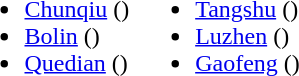<table>
<tr>
<td valign="top"><br><ul><li><a href='#'>Chunqiu</a> ()</li><li><a href='#'>Bolin</a> ()</li><li><a href='#'>Quedian</a> ()</li></ul></td>
<td valign="top"><br><ul><li><a href='#'>Tangshu</a> ()</li><li><a href='#'>Luzhen</a> ()</li><li><a href='#'>Gaofeng</a> ()</li></ul></td>
</tr>
</table>
